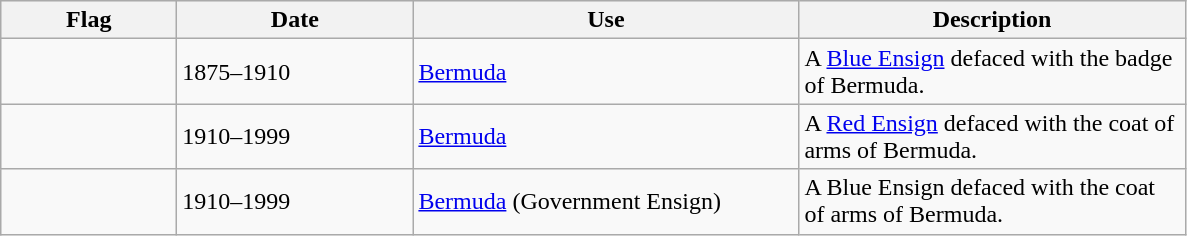<table class="wikitable">
<tr style="background:#efefef;">
<th style="width:110px;">Flag</th>
<th style="width:150px;">Date</th>
<th style="width:250px;">Use</th>
<th style="width:250px;">Description</th>
</tr>
<tr>
<td></td>
<td>1875–1910</td>
<td><a href='#'>Bermuda</a></td>
<td>A <a href='#'>Blue Ensign</a> defaced with the badge of Bermuda.</td>
</tr>
<tr>
<td></td>
<td>1910–1999</td>
<td><a href='#'>Bermuda</a></td>
<td>A <a href='#'>Red Ensign</a> defaced with the coat of arms of Bermuda.</td>
</tr>
<tr>
<td></td>
<td>1910–1999</td>
<td><a href='#'>Bermuda</a> (Government Ensign)</td>
<td>A Blue Ensign defaced with the coat of arms of Bermuda.</td>
</tr>
</table>
